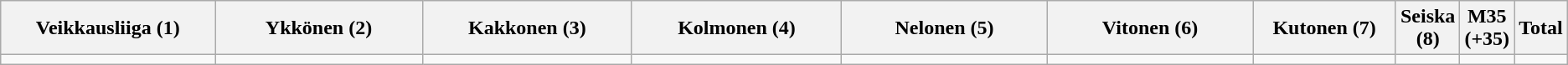<table class="wikitable">
<tr>
<th width="15%">Veikkausliiga (1)</th>
<th width="15%">Ykkönen (2)</th>
<th width="15%">Kakkonen (3)</th>
<th width="15%">Kolmonen (4)</th>
<th width="15%">Nelonen (5)</th>
<th width="15%">Vitonen (6)</th>
<th width="15%">Kutonen (7)</th>
<th width="15%">Seiska (8)</th>
<th width="15%">M35 (+35)</th>
<th width="15%">Total</th>
</tr>
<tr>
<td></td>
<td></td>
<td></td>
<td></td>
<td></td>
<td></td>
<td></td>
<td></td>
<td></td>
<td></td>
</tr>
</table>
